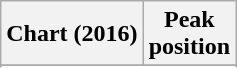<table class="wikitable sortable plainrowheaders" style="text-align:center">
<tr>
<th scope="col">Chart (2016)</th>
<th scope="col">Peak<br> position</th>
</tr>
<tr>
</tr>
<tr>
</tr>
<tr>
</tr>
<tr>
</tr>
</table>
